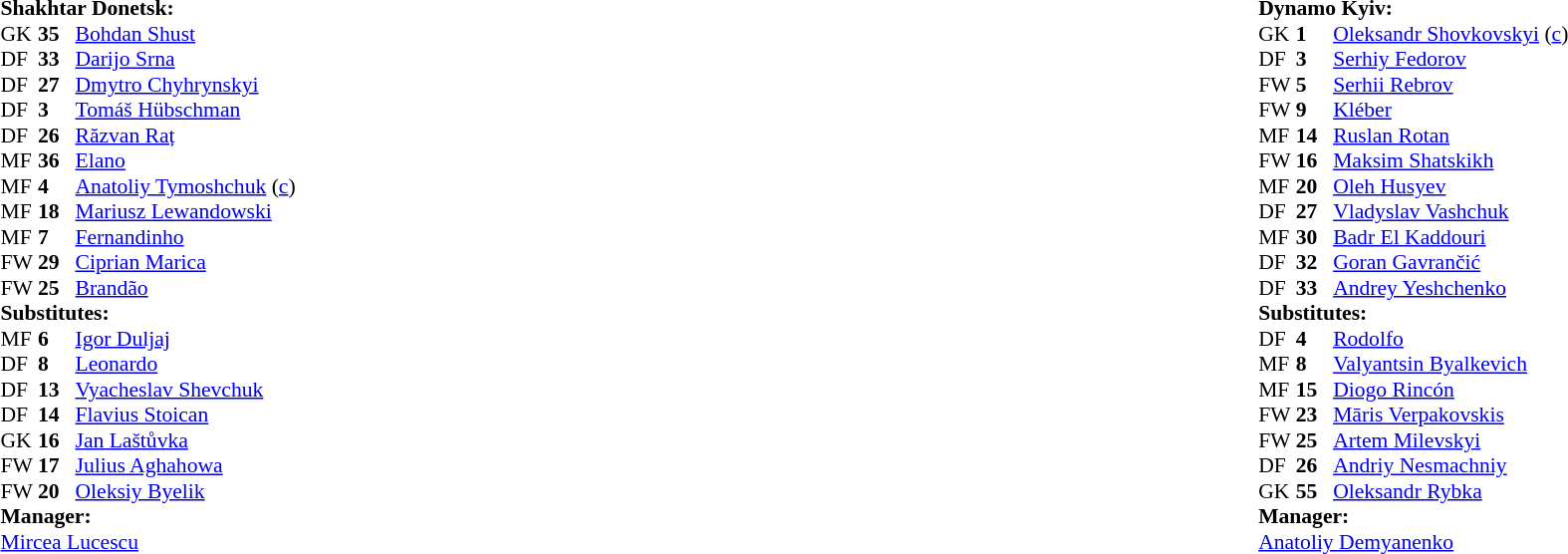<table style="width:100%;">
<tr>
<td style="vertical-align:top; width:50%;"><br><table style="font-size: 90%" cellspacing="0" cellpadding="0">
<tr>
<td colspan="4"><strong>Shakhtar Donetsk:</strong></td>
</tr>
<tr>
<th width="25"></th>
<th width="25"></th>
</tr>
<tr>
<td>GK</td>
<td><strong>35</strong></td>
<td> <a href='#'>Bohdan Shust</a></td>
</tr>
<tr>
<td>DF</td>
<td><strong>33</strong></td>
<td> <a href='#'>Darijo Srna</a></td>
</tr>
<tr>
<td>DF</td>
<td><strong>27</strong></td>
<td> <a href='#'>Dmytro Chyhrynskyi</a></td>
<td></td>
</tr>
<tr>
<td>DF</td>
<td><strong>3</strong></td>
<td> <a href='#'>Tomáš Hübschman</a></td>
<td></td>
<td></td>
</tr>
<tr>
<td>DF</td>
<td><strong>26</strong></td>
<td> <a href='#'>Răzvan Raț</a></td>
<td></td>
</tr>
<tr>
<td>MF</td>
<td><strong>36</strong></td>
<td> <a href='#'>Elano</a></td>
<td></td>
<td></td>
</tr>
<tr>
<td>MF</td>
<td><strong>4</strong></td>
<td> <a href='#'>Anatoliy Tymoshchuk</a> (<a href='#'>c</a>)</td>
</tr>
<tr>
<td>MF</td>
<td><strong>18</strong></td>
<td> <a href='#'>Mariusz Lewandowski</a></td>
<td></td>
</tr>
<tr>
<td>MF</td>
<td><strong>7</strong></td>
<td> <a href='#'>Fernandinho</a></td>
<td></td>
</tr>
<tr>
<td>FW</td>
<td><strong>29</strong></td>
<td> <a href='#'>Ciprian Marica</a></td>
<td></td>
<td></td>
</tr>
<tr>
<td>FW</td>
<td><strong>25</strong></td>
<td> <a href='#'>Brandão</a></td>
<td></td>
</tr>
<tr>
<td colspan=4><strong>Substitutes:</strong></td>
</tr>
<tr>
<td>MF</td>
<td><strong>6</strong></td>
<td> <a href='#'>Igor Duljaj</a></td>
<td></td>
<td></td>
</tr>
<tr>
<td>DF</td>
<td><strong>8</strong></td>
<td> <a href='#'>Leonardo</a></td>
<td></td>
</tr>
<tr>
<td>DF</td>
<td><strong>13</strong></td>
<td> <a href='#'>Vyacheslav Shevchuk</a></td>
<td></td>
</tr>
<tr>
<td>DF</td>
<td><strong>14</strong></td>
<td> <a href='#'>Flavius Stoican</a></td>
<td></td>
</tr>
<tr>
<td>GK</td>
<td><strong>16</strong></td>
<td> <a href='#'>Jan Laštůvka</a></td>
<td></td>
</tr>
<tr>
<td>FW</td>
<td><strong>17</strong></td>
<td> <a href='#'>Julius Aghahowa</a></td>
<td></td>
<td></td>
</tr>
<tr>
<td>FW</td>
<td><strong>20</strong></td>
<td> <a href='#'>Oleksiy Byelik</a></td>
<td></td>
</tr>
<tr>
<td colspan=4><strong>Manager:</strong></td>
</tr>
<tr>
<td colspan="4"> <a href='#'>Mircea Lucescu</a></td>
</tr>
</table>
</td>
<td valign="top"></td>
<td style="vertical-align:top; width:50%;"><br><table cellspacing="0" cellpadding="0" style="font-size:90%; margin:auto;">
<tr>
<td colspan="4"><strong>Dynamo Kyiv:</strong></td>
</tr>
<tr>
<th width="25"></th>
<th width="25"></th>
</tr>
<tr>
<td>GK</td>
<td><strong>1</strong></td>
<td> <a href='#'>Oleksandr Shovkovskyi</a> (<a href='#'>c</a>)</td>
</tr>
<tr>
<td>DF</td>
<td><strong>3</strong></td>
<td> <a href='#'>Serhiy Fedorov</a></td>
<td></td>
</tr>
<tr>
<td>FW</td>
<td><strong>5</strong></td>
<td> <a href='#'>Serhii Rebrov</a></td>
<td></td>
</tr>
<tr>
<td>FW</td>
<td><strong>9</strong></td>
<td> <a href='#'>Kléber</a></td>
<td></td>
</tr>
<tr>
<td>MF</td>
<td><strong>14</strong></td>
<td> <a href='#'>Ruslan Rotan</a></td>
<td></td>
<td></td>
</tr>
<tr>
<td>FW</td>
<td><strong>16</strong></td>
<td> <a href='#'>Maksim Shatskikh</a></td>
</tr>
<tr>
<td>MF</td>
<td><strong>20</strong></td>
<td> <a href='#'>Oleh Husyev</a></td>
</tr>
<tr>
<td>DF</td>
<td><strong>27</strong></td>
<td> <a href='#'>Vladyslav Vashchuk</a></td>
</tr>
<tr>
<td>MF</td>
<td><strong>30</strong></td>
<td> <a href='#'>Badr El Kaddouri</a></td>
<td></td>
</tr>
<tr>
<td>DF</td>
<td><strong>32</strong></td>
<td> <a href='#'>Goran Gavrančić</a></td>
<td></td>
<td></td>
</tr>
<tr>
<td>DF</td>
<td><strong>33</strong></td>
<td> <a href='#'>Andrey Yeshchenko</a></td>
<td></td>
<td></td>
</tr>
<tr>
<td colspan=4><strong>Substitutes:</strong></td>
</tr>
<tr>
<td>DF</td>
<td><strong>4</strong></td>
<td> <a href='#'>Rodolfo</a></td>
<td></td>
<td></td>
</tr>
<tr>
<td>MF</td>
<td><strong>8</strong></td>
<td> <a href='#'>Valyantsin Byalkevich</a></td>
<td></td>
</tr>
<tr>
<td>MF</td>
<td><strong>15</strong></td>
<td> <a href='#'>Diogo Rincón</a></td>
</tr>
<tr>
<td>FW</td>
<td><strong>23</strong></td>
<td> <a href='#'>Māris Verpakovskis</a></td>
</tr>
<tr>
<td>FW</td>
<td><strong>25</strong></td>
<td> <a href='#'>Artem Milevskyi</a></td>
<td></td>
<td></td>
</tr>
<tr>
<td>DF</td>
<td><strong>26</strong></td>
<td> <a href='#'>Andriy Nesmachniy</a></td>
</tr>
<tr>
<td>GK</td>
<td><strong>55</strong></td>
<td> <a href='#'>Oleksandr Rybka</a></td>
</tr>
<tr>
<td colspan=4><strong>Manager:</strong></td>
</tr>
<tr>
<td colspan="4"> <a href='#'>Anatoliy Demyanenko</a></td>
</tr>
</table>
</td>
</tr>
</table>
